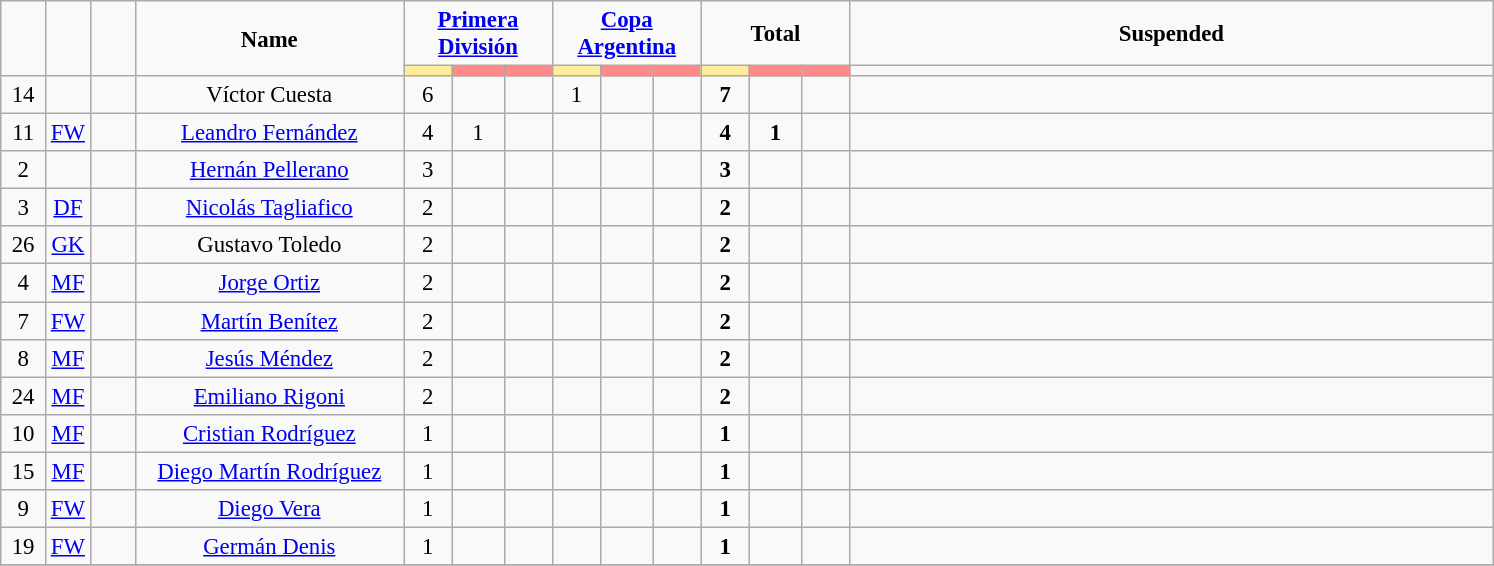<table class="wikitable" style="font-size: 95%; text-align: center;">
<tr>
<td rowspan="2"  style="width:3%; text-align:center;"><strong></strong></td>
<td rowspan="2"  style="width:3%; text-align:center;"><strong></strong></td>
<td rowspan="2"  style="width:3%; text-align:center;"><strong></strong></td>
<td rowspan="2"  style="width:18%; text-align:center;"><strong>Name</strong></td>
<td colspan="3" style="text-align:center;"><strong><a href='#'>Primera División</a></strong></td>
<td colspan="3" style="text-align:center;"><strong><a href='#'>Copa Argentina</a></strong></td>
<td colspan="3" style="text-align:center;"><strong>Total</strong></td>
<td colspan="2" style="text-align:center;"><strong>Suspended</strong></td>
</tr>
<tr>
<th style="width:25px; background:#fe9;"></th>
<th style="width:28px; background:#ff8888;"></th>
<th style="width:25px; background:#ff8888;"></th>
<th style="width:25px; background:#fe9;"></th>
<th style="width:28px; background:#ff8888;"></th>
<th style="width:25px; background:#ff8888;"></th>
<th style="width:25px; background:#fe9;"></th>
<th style="width:28px; background:#ff8888;"></th>
<th style="width:25px; background:#ff8888;"></th>
<td></td>
</tr>
<tr>
<td>14</td>
<td align=center></td>
<td></td>
<td>Víctor Cuesta</td>
<td>6</td>
<td></td>
<td></td>
<td>1</td>
<td></td>
<td></td>
<td><strong>7</strong></td>
<td></td>
<td></td>
<td></td>
</tr>
<tr>
<td>11</td>
<td><a href='#'>FW</a></td>
<td></td>
<td><a href='#'>Leandro Fernández</a></td>
<td>4</td>
<td>1</td>
<td></td>
<td></td>
<td></td>
<td></td>
<td><strong>4</strong></td>
<td><strong>1</strong></td>
<td></td>
<td></td>
</tr>
<tr>
<td>2</td>
<td align=center></td>
<td></td>
<td><a href='#'>Hernán Pellerano</a></td>
<td>3</td>
<td></td>
<td></td>
<td></td>
<td></td>
<td></td>
<td><strong>3</strong></td>
<td></td>
<td></td>
<td></td>
</tr>
<tr>
<td>3</td>
<td><a href='#'>DF</a></td>
<td></td>
<td><a href='#'>Nicolás Tagliafico</a></td>
<td>2</td>
<td></td>
<td></td>
<td></td>
<td></td>
<td></td>
<td><strong>2</strong></td>
<td></td>
<td></td>
<td></td>
</tr>
<tr>
<td>26</td>
<td><a href='#'>GK</a></td>
<td></td>
<td>Gustavo Toledo</td>
<td>2</td>
<td></td>
<td></td>
<td></td>
<td></td>
<td></td>
<td><strong>2</strong></td>
<td></td>
<td></td>
<td></td>
</tr>
<tr>
<td>4</td>
<td><a href='#'>MF</a></td>
<td></td>
<td><a href='#'>Jorge Ortiz</a></td>
<td>2</td>
<td></td>
<td></td>
<td></td>
<td></td>
<td></td>
<td><strong>2</strong></td>
<td></td>
<td></td>
<td></td>
</tr>
<tr>
<td>7</td>
<td><a href='#'>FW</a></td>
<td></td>
<td><a href='#'>Martín Benítez</a></td>
<td>2</td>
<td></td>
<td></td>
<td></td>
<td></td>
<td></td>
<td><strong>2</strong></td>
<td></td>
<td></td>
<td></td>
</tr>
<tr>
<td>8</td>
<td><a href='#'>MF</a></td>
<td></td>
<td><a href='#'>Jesús Méndez</a></td>
<td>2</td>
<td></td>
<td></td>
<td></td>
<td></td>
<td></td>
<td><strong>2</strong></td>
<td></td>
<td></td>
<td></td>
</tr>
<tr>
<td>24</td>
<td><a href='#'>MF</a></td>
<td></td>
<td><a href='#'>Emiliano Rigoni</a></td>
<td>2</td>
<td></td>
<td></td>
<td></td>
<td></td>
<td></td>
<td><strong>2</strong></td>
<td></td>
<td></td>
<td></td>
</tr>
<tr>
<td>10</td>
<td><a href='#'>MF</a></td>
<td></td>
<td><a href='#'>Cristian Rodríguez</a></td>
<td>1</td>
<td></td>
<td></td>
<td></td>
<td></td>
<td></td>
<td><strong>1</strong></td>
<td></td>
<td></td>
<td></td>
</tr>
<tr>
<td>15</td>
<td><a href='#'>MF</a></td>
<td></td>
<td><a href='#'>Diego Martín Rodríguez</a></td>
<td>1</td>
<td></td>
<td></td>
<td></td>
<td></td>
<td></td>
<td><strong>1</strong></td>
<td></td>
<td></td>
<td></td>
</tr>
<tr>
<td>9</td>
<td><a href='#'>FW</a></td>
<td></td>
<td><a href='#'>Diego Vera</a></td>
<td>1</td>
<td></td>
<td></td>
<td></td>
<td></td>
<td></td>
<td><strong>1</strong></td>
<td></td>
<td></td>
<td></td>
</tr>
<tr>
<td>19</td>
<td><a href='#'>FW</a></td>
<td></td>
<td><a href='#'>Germán Denis</a></td>
<td>1</td>
<td></td>
<td></td>
<td></td>
<td></td>
<td></td>
<td><strong>1</strong></td>
<td></td>
<td></td>
<td></td>
</tr>
<tr>
</tr>
</table>
